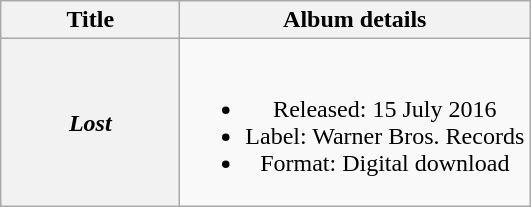<table class="wikitable plainrowheaders" style="text-align:center;">
<tr>
<th scope="col" style="width:7em;">Title</th>
<th scope="col">Album details</th>
</tr>
<tr>
<th scope="row"><em>Lost</em></th>
<td><br><ul><li>Released: 15 July 2016</li><li>Label: Warner Bros. Records</li><li>Format: Digital download</li></ul></td>
</tr>
</table>
